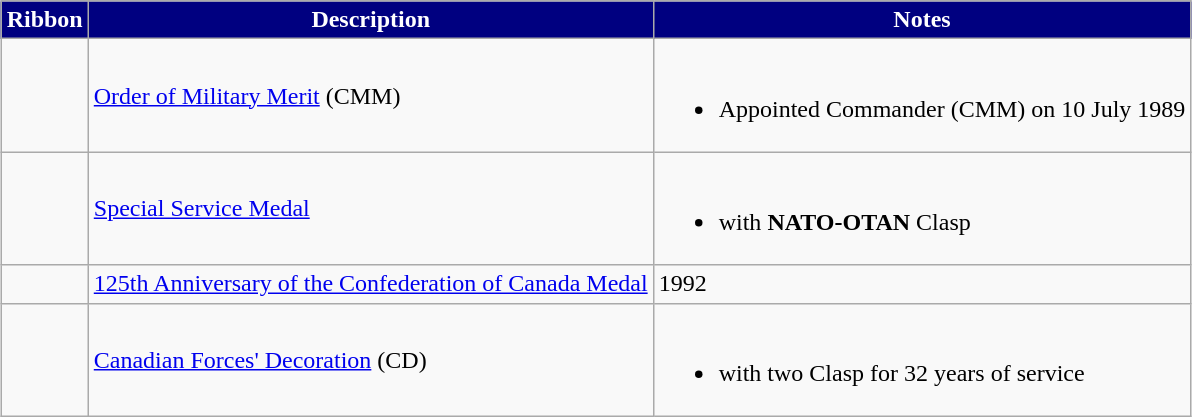<table class="wikitable" style="margin: 1em auto;">
<tr style="background:Navy;color:White" align="center">
<td><strong>Ribbon</strong></td>
<td><strong>Description</strong></td>
<td><strong>Notes</strong></td>
</tr>
<tr>
<td></td>
<td><a href='#'>Order of Military Merit</a> (CMM)</td>
<td><br><ul><li>Appointed Commander (CMM) on 10 July 1989</li></ul></td>
</tr>
<tr>
<td></td>
<td><a href='#'>Special Service Medal</a></td>
<td><br><ul><li>with <strong>NATO-OTAN</strong> Clasp</li></ul></td>
</tr>
<tr>
<td></td>
<td><a href='#'>125th Anniversary of the Confederation of Canada Medal</a></td>
<td>1992</td>
</tr>
<tr>
<td></td>
<td><a href='#'>Canadian Forces' Decoration</a> (CD)</td>
<td><br><ul><li>with two Clasp for 32 years of service</li></ul></td>
</tr>
</table>
